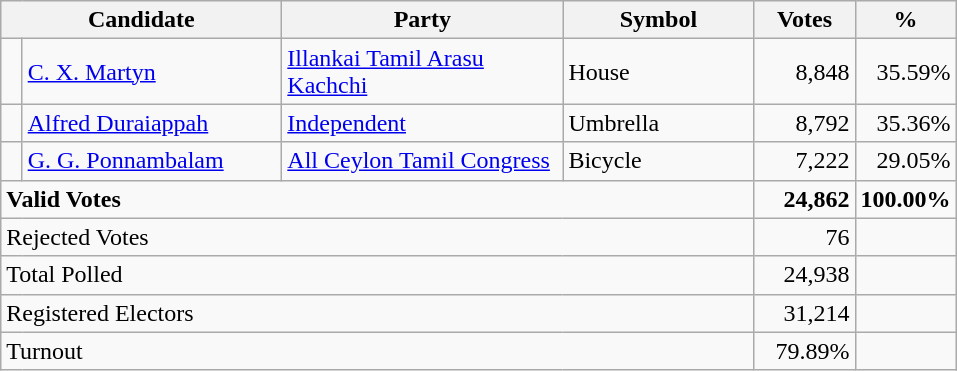<table class="wikitable" border="1" style="text-align:right;">
<tr>
<th align=left colspan=2 width="180">Candidate</th>
<th align=left width="180">Party</th>
<th align=left width="120">Symbol</th>
<th align=left width="60">Votes</th>
<th align=left width="60">%</th>
</tr>
<tr>
<td bgcolor=> </td>
<td align=left><a href='#'>C. X. Martyn</a></td>
<td align=left><a href='#'>Illankai Tamil Arasu Kachchi</a></td>
<td align=left>House</td>
<td>8,848</td>
<td>35.59%</td>
</tr>
<tr>
<td></td>
<td align=left><a href='#'>Alfred Duraiappah</a></td>
<td align=left><a href='#'>Independent</a></td>
<td align=left>Umbrella</td>
<td>8,792</td>
<td>35.36%</td>
</tr>
<tr>
<td bgcolor=> </td>
<td align=left><a href='#'>G. G. Ponnambalam</a></td>
<td align=left><a href='#'>All Ceylon Tamil Congress</a></td>
<td align=left>Bicycle</td>
<td>7,222</td>
<td>29.05%</td>
</tr>
<tr>
<td align=left colspan=4><strong>Valid Votes</strong></td>
<td><strong>24,862</strong></td>
<td><strong>100.00%</strong></td>
</tr>
<tr>
<td align=left colspan=4>Rejected Votes</td>
<td>76</td>
<td></td>
</tr>
<tr>
<td align=left colspan=4>Total Polled</td>
<td>24,938</td>
<td></td>
</tr>
<tr>
<td align=left colspan=4>Registered Electors</td>
<td>31,214</td>
<td></td>
</tr>
<tr>
<td align=left colspan=4>Turnout</td>
<td>79.89%</td>
</tr>
</table>
